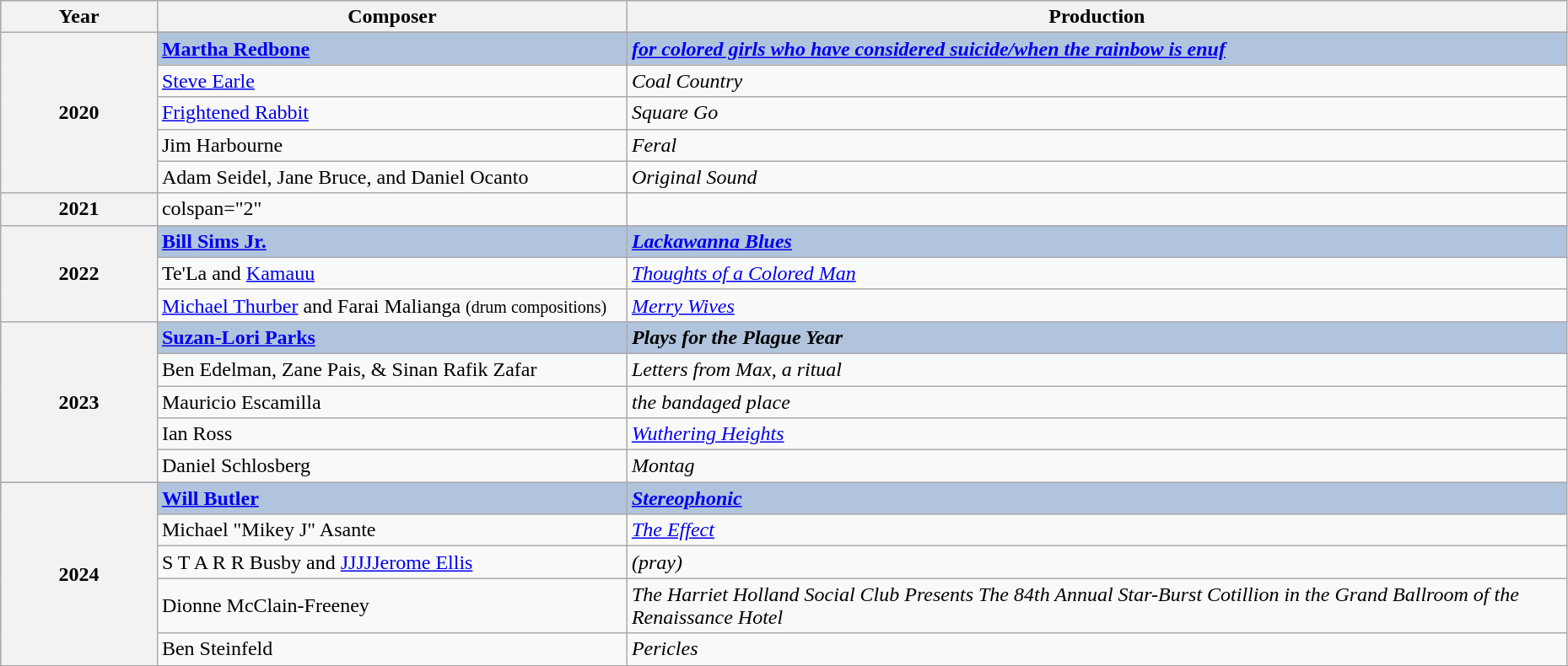<table class="wikitable" style="width:98%;">
<tr style="background:#bebebe;">
<th style="width:10%;">Year</th>
<th style="width:30%;">Composer</th>
<th style="width:60%;">Production</th>
</tr>
<tr>
<th rowspan="6">2020</th>
</tr>
<tr style="background:#B0C4DE">
<td><strong><a href='#'>Martha Redbone</a></strong></td>
<td><strong><em><a href='#'>for colored girls who have considered suicide/when the rainbow is enuf</a></em></strong></td>
</tr>
<tr>
<td><a href='#'>Steve Earle</a></td>
<td><em>Coal Country</em></td>
</tr>
<tr>
<td><a href='#'>Frightened Rabbit</a></td>
<td><em>Square Go</em></td>
</tr>
<tr>
<td>Jim Harbourne</td>
<td><em>Feral</em></td>
</tr>
<tr>
<td>Adam Seidel, Jane Bruce, and Daniel Ocanto</td>
<td><em>Original Sound</em></td>
</tr>
<tr>
<th>2021</th>
<td>colspan="2" </td>
</tr>
<tr>
<th rowspan="4">2022</th>
</tr>
<tr style="background:#B0C4DE">
<td><strong><a href='#'>Bill Sims Jr.</a></strong></td>
<td><strong><em><a href='#'>Lackawanna Blues</a></em></strong></td>
</tr>
<tr>
<td>Te'La and <a href='#'>Kamauu</a></td>
<td><em><a href='#'>Thoughts of a Colored Man</a></em></td>
</tr>
<tr>
<td><a href='#'>Michael Thurber</a> and Farai Malianga <small>(drum compositions)</small></td>
<td><em><a href='#'>Merry Wives</a></em></td>
</tr>
<tr style="background:#B0C4DE">
<th rowspan="5">2023</th>
<td><strong><a href='#'>Suzan-Lori Parks</a></strong></td>
<td><strong><em>Plays for the Plague Year</em></strong></td>
</tr>
<tr>
<td>Ben Edelman, Zane Pais, & Sinan Rafik Zafar</td>
<td><em>Letters from Max, a ritual</em></td>
</tr>
<tr>
<td>Mauricio Escamilla</td>
<td><em>the bandaged place</em></td>
</tr>
<tr>
<td>Ian Ross</td>
<td><em><a href='#'>Wuthering Heights</a></em></td>
</tr>
<tr>
<td>Daniel Schlosberg</td>
<td><em>Montag</em></td>
</tr>
<tr style="background:#B0C4DE">
<th rowspan="6">2024</th>
<td><strong><a href='#'>Will Butler</a></strong></td>
<td><strong><em><a href='#'> Stereophonic</a></em></strong></td>
</tr>
<tr>
<td>Michael "Mikey J" Asante</td>
<td><em><a href='#'>The Effect</a></em></td>
</tr>
<tr>
<td>S T A R R Busby and <a href='#'>JJJJJerome Ellis</a></td>
<td><em>(pray)</em></td>
</tr>
<tr>
<td>Dionne McClain-Freeney</td>
<td><em>The Harriet Holland Social Club Presents The 84th Annual Star-Burst Cotillion in the Grand Ballroom of the Renaissance Hotel</em></td>
</tr>
<tr>
<td>Ben Steinfeld</td>
<td><em>Pericles</em></td>
</tr>
<tr>
</tr>
</table>
